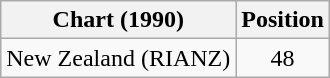<table class="wikitable">
<tr>
<th>Chart (1990)</th>
<th>Position</th>
</tr>
<tr>
<td align="left">New Zealand (RIANZ)</td>
<td align="center">48</td>
</tr>
</table>
